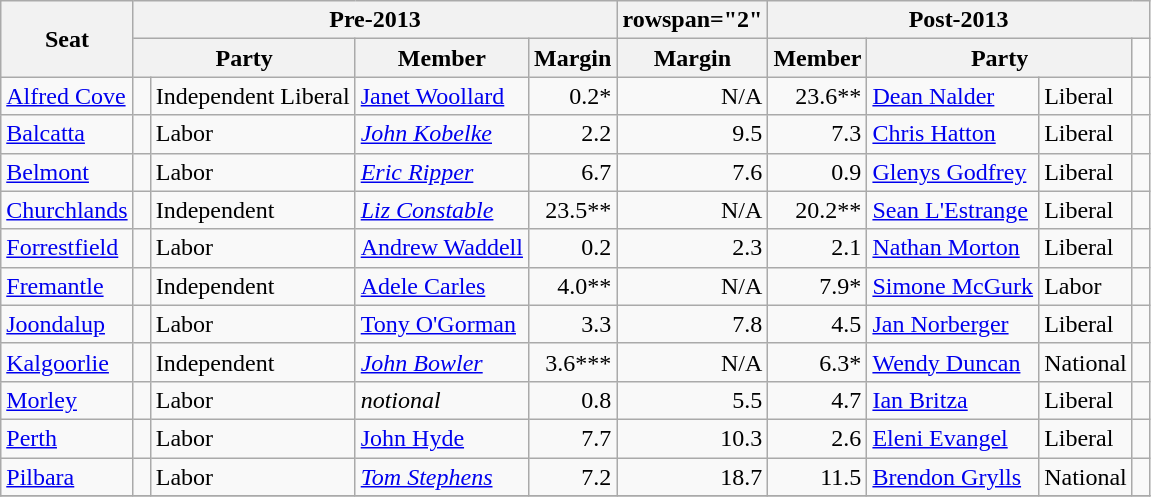<table class="wikitable">
<tr>
<th rowspan="2">Seat</th>
<th colspan="4">Pre-2013</th>
<th>rowspan="2" </th>
<th colspan="4">Post-2013</th>
</tr>
<tr>
<th colspan="2">Party</th>
<th>Member</th>
<th>Margin</th>
<th>Margin</th>
<th>Member</th>
<th colspan="2">Party</th>
</tr>
<tr>
<td><a href='#'>Alfred Cove</a></td>
<td> </td>
<td>Independent Liberal</td>
<td><a href='#'>Janet Woollard</a></td>
<td style="text-align:right;">0.2*</td>
<td style="text-align:right;">N/A</td>
<td style="text-align:right;">23.6**</td>
<td><a href='#'>Dean Nalder</a></td>
<td>Liberal</td>
<td> </td>
</tr>
<tr>
<td><a href='#'>Balcatta</a></td>
<td> </td>
<td>Labor</td>
<td><em><a href='#'>John Kobelke</a></em></td>
<td style="text-align:right;">2.2</td>
<td style="text-align:right;">9.5</td>
<td style="text-align:right;">7.3</td>
<td><a href='#'>Chris Hatton</a></td>
<td>Liberal</td>
<td> </td>
</tr>
<tr>
<td><a href='#'>Belmont</a></td>
<td> </td>
<td>Labor</td>
<td><em><a href='#'>Eric Ripper</a></em></td>
<td style="text-align:right;">6.7</td>
<td style="text-align:right;">7.6</td>
<td style="text-align:right;">0.9</td>
<td><a href='#'>Glenys Godfrey</a></td>
<td>Liberal</td>
<td> </td>
</tr>
<tr>
<td><a href='#'>Churchlands</a></td>
<td> </td>
<td>Independent</td>
<td><em><a href='#'>Liz Constable</a></em></td>
<td style="text-align:right;">23.5**</td>
<td style="text-align:right;">N/A</td>
<td style="text-align:right;">20.2**</td>
<td><a href='#'>Sean L'Estrange</a></td>
<td>Liberal</td>
<td> </td>
</tr>
<tr>
<td><a href='#'>Forrestfield</a></td>
<td> </td>
<td>Labor</td>
<td><a href='#'>Andrew Waddell</a></td>
<td style="text-align:right;">0.2</td>
<td style="text-align:right;">2.3</td>
<td style="text-align:right;">2.1</td>
<td><a href='#'>Nathan Morton</a></td>
<td>Liberal</td>
<td> </td>
</tr>
<tr>
<td><a href='#'>Fremantle</a></td>
<td> </td>
<td>Independent</td>
<td><a href='#'>Adele Carles</a></td>
<td style="text-align:right;">4.0**</td>
<td style="text-align:right;">N/A</td>
<td style="text-align:right;">7.9*</td>
<td><a href='#'>Simone McGurk</a></td>
<td>Labor</td>
<td> </td>
</tr>
<tr>
<td><a href='#'>Joondalup</a></td>
<td> </td>
<td>Labor</td>
<td><a href='#'>Tony O'Gorman</a></td>
<td style="text-align:right;">3.3</td>
<td style="text-align:right;">7.8</td>
<td style="text-align:right;">4.5</td>
<td><a href='#'>Jan Norberger</a></td>
<td>Liberal</td>
<td> </td>
</tr>
<tr>
<td><a href='#'>Kalgoorlie</a></td>
<td> </td>
<td>Independent</td>
<td><em><a href='#'>John Bowler</a></em></td>
<td style="text-align:right;">3.6***</td>
<td style="text-align:right;">N/A</td>
<td style="text-align:right;">6.3*</td>
<td><a href='#'>Wendy Duncan</a></td>
<td>National</td>
<td> </td>
</tr>
<tr>
<td><a href='#'>Morley</a></td>
<td> </td>
<td>Labor</td>
<td><em>notional</em></td>
<td style="text-align:right;">0.8</td>
<td style="text-align:right;">5.5</td>
<td style="text-align:right;">4.7</td>
<td><a href='#'>Ian Britza</a></td>
<td>Liberal</td>
<td> </td>
</tr>
<tr>
<td><a href='#'>Perth</a></td>
<td> </td>
<td>Labor</td>
<td><a href='#'>John Hyde</a></td>
<td style="text-align:right;">7.7</td>
<td style="text-align:right;">10.3</td>
<td style="text-align:right;">2.6</td>
<td><a href='#'>Eleni Evangel</a></td>
<td>Liberal</td>
<td> </td>
</tr>
<tr>
<td><a href='#'>Pilbara</a></td>
<td> </td>
<td>Labor</td>
<td><em><a href='#'>Tom Stephens</a></em></td>
<td style="text-align:right;">7.2</td>
<td style="text-align:right;">18.7</td>
<td style="text-align:right;">11.5</td>
<td><a href='#'>Brendon Grylls</a></td>
<td>National</td>
<td> </td>
</tr>
<tr>
</tr>
</table>
